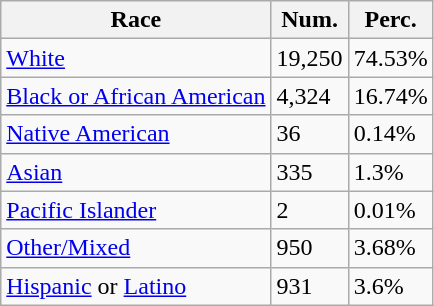<table class="wikitable">
<tr>
<th>Race</th>
<th>Num.</th>
<th>Perc.</th>
</tr>
<tr>
<td><a href='#'>White</a></td>
<td>19,250</td>
<td>74.53%</td>
</tr>
<tr>
<td><a href='#'>Black or African American</a></td>
<td>4,324</td>
<td>16.74%</td>
</tr>
<tr>
<td><a href='#'>Native American</a></td>
<td>36</td>
<td>0.14%</td>
</tr>
<tr>
<td><a href='#'>Asian</a></td>
<td>335</td>
<td>1.3%</td>
</tr>
<tr>
<td><a href='#'>Pacific Islander</a></td>
<td>2</td>
<td>0.01%</td>
</tr>
<tr>
<td><a href='#'>Other/Mixed</a></td>
<td>950</td>
<td>3.68%</td>
</tr>
<tr>
<td><a href='#'>Hispanic</a> or <a href='#'>Latino</a></td>
<td>931</td>
<td>3.6%</td>
</tr>
</table>
